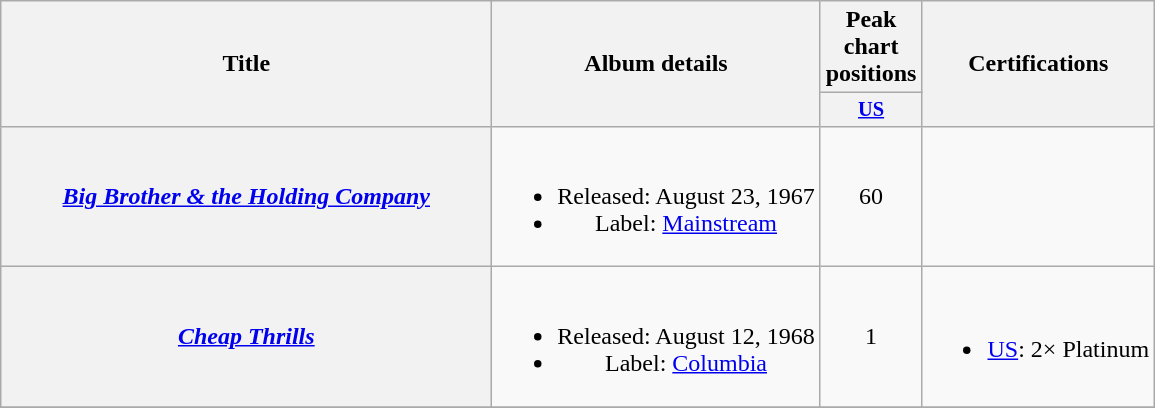<table class="wikitable plainrowheaders" style="text-align:center;">
<tr>
<th rowspan="2" style="width:20em;">Title</th>
<th rowspan="2">Album details</th>
<th>Peak chart positions</th>
<th rowspan="2">Certifications</th>
</tr>
<tr>
<th scope="col" style="width:2.5em;font-size:85%"><a href='#'>US</a><br></th>
</tr>
<tr>
<th scope="row"><em><a href='#'>Big Brother & the Holding Company</a></em></th>
<td><br><ul><li>Released: August 23, 1967</li><li>Label: <a href='#'>Mainstream</a></li></ul></td>
<td>60</td>
<td></td>
</tr>
<tr>
<th scope="row"><em><a href='#'>Cheap Thrills</a></em></th>
<td><br><ul><li>Released: August 12, 1968</li><li>Label: <a href='#'>Columbia</a></li></ul></td>
<td>1</td>
<td><br><ul><li><a href='#'>US</a>: 2× Platinum</li></ul></td>
</tr>
<tr>
</tr>
</table>
